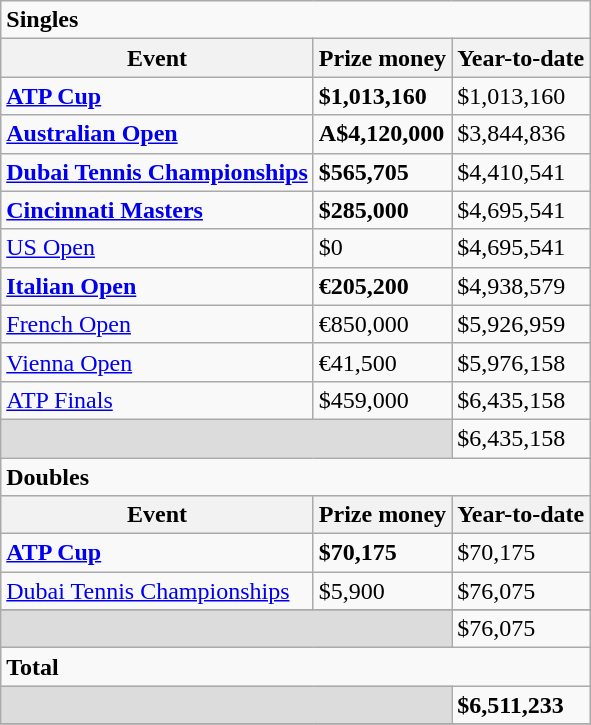<table class="wikitable sortable">
<tr>
<td colspan=3><strong>Singles</strong></td>
</tr>
<tr>
<th>Event</th>
<th>Prize money</th>
<th>Year-to-date</th>
</tr>
<tr>
<td><strong><a href='#'>ATP Cup</a></strong></td>
<td><strong>$1,013,160</strong></td>
<td>$1,013,160</td>
</tr>
<tr>
<td><strong><a href='#'>Australian Open</a></strong></td>
<td><strong>A$4,120,000</strong></td>
<td>$3,844,836</td>
</tr>
<tr>
<td><strong><a href='#'>Dubai Tennis Championships</a></strong></td>
<td><strong>$565,705</strong></td>
<td>$4,410,541</td>
</tr>
<tr>
<td><strong><a href='#'>Cincinnati Masters</a></strong></td>
<td><strong>$285,000</strong></td>
<td>$4,695,541</td>
</tr>
<tr>
<td><a href='#'>US Open</a></td>
<td>$0</td>
<td>$4,695,541</td>
</tr>
<tr>
<td><strong><a href='#'>Italian Open</a></strong></td>
<td><strong>€205,200</strong></td>
<td>$4,938,579</td>
</tr>
<tr>
<td><a href='#'>French Open</a></td>
<td>€850,000</td>
<td>$5,926,959</td>
</tr>
<tr>
<td><a href='#'>Vienna Open</a></td>
<td>€41,500</td>
<td>$5,976,158</td>
</tr>
<tr>
<td><a href='#'>ATP Finals</a></td>
<td>$459,000</td>
<td>$6,435,158</td>
</tr>
<tr class="sortbottom">
<td colspan=2 bgcolor=#DCDCDC></td>
<td>$6,435,158</td>
</tr>
<tr>
<td colspan=3><strong>Doubles</strong></td>
</tr>
<tr>
<th>Event</th>
<th>Prize money</th>
<th>Year-to-date</th>
</tr>
<tr>
<td><strong><a href='#'>ATP Cup</a></strong></td>
<td><strong>$70,175</strong></td>
<td>$70,175</td>
</tr>
<tr>
<td><a href='#'>Dubai Tennis Championships</a></td>
<td>$5,900</td>
<td>$76,075</td>
</tr>
<tr>
</tr>
<tr class="sortbottom">
<td colspan=2 bgcolor=#DCDCDC></td>
<td>$76,075</td>
</tr>
<tr>
<td colspan=3><strong>Total</strong></td>
</tr>
<tr class="sortbottom">
<td colspan=2 bgcolor=#DCDCDC></td>
<td><strong>$6,511,233</strong></td>
</tr>
<tr>
</tr>
</table>
